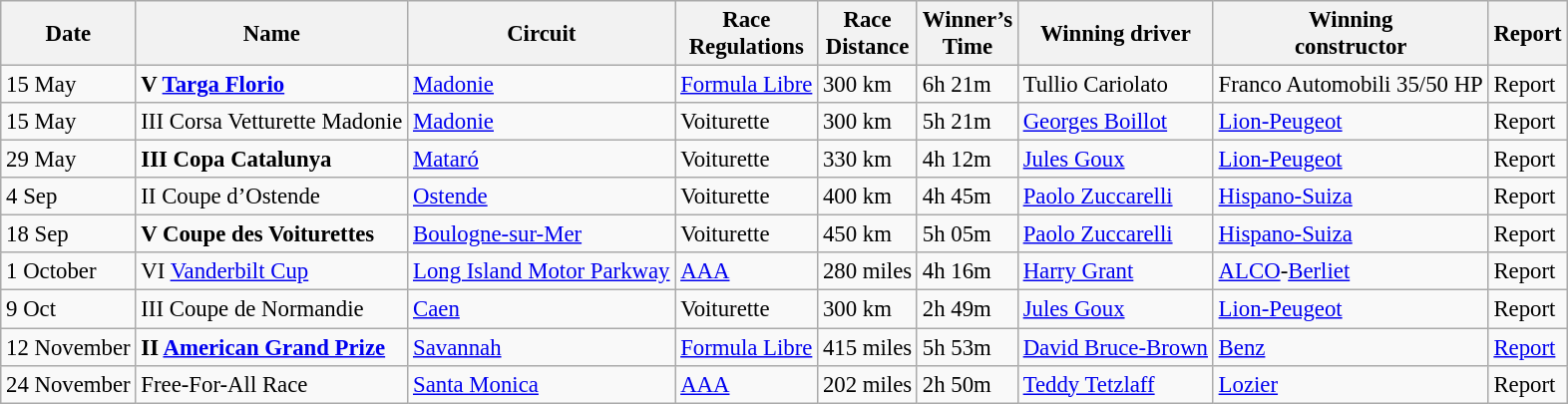<table class="wikitable" style="font-size:95%">
<tr>
<th>Date</th>
<th>Name</th>
<th>Circuit</th>
<th>Race<br>Regulations</th>
<th>Race<br>Distance</th>
<th>Winner’s<br>Time</th>
<th>Winning driver</th>
<th>Winning<br>constructor</th>
<th>Report</th>
</tr>
<tr>
<td>15 May</td>
<td> <strong>V <a href='#'>Targa Florio</a></strong></td>
<td><a href='#'>Madonie</a></td>
<td><a href='#'>Formula Libre</a></td>
<td>300 km</td>
<td>6h 21m</td>
<td> Tullio Cariolato</td>
<td>Franco Automobili 35/50 HP</td>
<td>Report</td>
</tr>
<tr>
<td>15 May</td>
<td> III Corsa Vetturette Madonie</td>
<td><a href='#'>Madonie</a></td>
<td>Voiturette</td>
<td>300 km</td>
<td>5h 21m</td>
<td> <a href='#'>Georges Boillot</a></td>
<td><a href='#'>Lion-Peugeot</a></td>
<td>Report</td>
</tr>
<tr>
<td>29 May</td>
<td> <strong>III Copa Catalunya</strong></td>
<td><a href='#'>Mataró</a></td>
<td>Voiturette</td>
<td>330 km</td>
<td>4h 12m</td>
<td> <a href='#'>Jules Goux</a></td>
<td><a href='#'>Lion-Peugeot</a></td>
<td>Report</td>
</tr>
<tr>
<td>4 Sep</td>
<td> II Coupe d’Ostende</td>
<td><a href='#'>Ostende</a></td>
<td>Voiturette</td>
<td>400 km</td>
<td>4h 45m</td>
<td> <a href='#'>Paolo Zuccarelli</a></td>
<td><a href='#'>Hispano-Suiza</a></td>
<td>Report</td>
</tr>
<tr>
<td>18 Sep</td>
<td> <strong>V Coupe des Voiturettes</strong></td>
<td><a href='#'>Boulogne-sur-Mer</a></td>
<td>Voiturette</td>
<td>450 km</td>
<td>5h 05m</td>
<td> <a href='#'>Paolo Zuccarelli</a></td>
<td><a href='#'>Hispano-Suiza</a></td>
<td>Report</td>
</tr>
<tr>
<td>1 October</td>
<td> VI <a href='#'>Vanderbilt Cup</a></td>
<td><a href='#'>Long Island Motor Parkway</a></td>
<td><a href='#'>AAA</a></td>
<td>280 miles</td>
<td>4h 16m</td>
<td> <a href='#'>Harry Grant</a></td>
<td><a href='#'>ALCO</a>-<a href='#'>Berliet</a></td>
<td>Report</td>
</tr>
<tr>
<td>9 Oct</td>
<td> III Coupe de Normandie</td>
<td><a href='#'>Caen</a></td>
<td>Voiturette</td>
<td>300 km</td>
<td>2h 49m</td>
<td> <a href='#'>Jules Goux</a></td>
<td><a href='#'>Lion-Peugeot</a></td>
<td>Report</td>
</tr>
<tr>
<td>12 November</td>
<td> <strong>II <a href='#'>American Grand Prize</a></strong></td>
<td><a href='#'>Savannah</a></td>
<td><a href='#'>Formula Libre</a></td>
<td>415 miles</td>
<td>5h 53m</td>
<td> <a href='#'>David Bruce-Brown</a></td>
<td><a href='#'>Benz</a></td>
<td><a href='#'>Report</a></td>
</tr>
<tr>
<td>24 November</td>
<td> Free-For-All Race</td>
<td><a href='#'>Santa Monica</a></td>
<td><a href='#'>AAA</a></td>
<td>202 miles</td>
<td>2h 50m</td>
<td> <a href='#'>Teddy Tetzlaff</a></td>
<td><a href='#'>Lozier</a></td>
<td>Report</td>
</tr>
</table>
